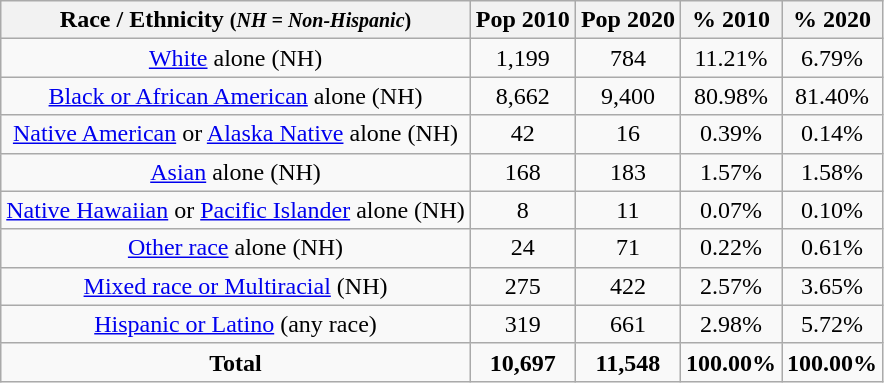<table class="wikitable" style="text-align:center;">
<tr>
<th>Race / Ethnicity <small>(<em>NH = Non-Hispanic</em>)</small></th>
<th>Pop 2010</th>
<th>Pop 2020</th>
<th>% 2010</th>
<th>% 2020</th>
</tr>
<tr>
<td><a href='#'>White</a> alone (NH)</td>
<td>1,199</td>
<td>784</td>
<td>11.21%</td>
<td>6.79%</td>
</tr>
<tr>
<td><a href='#'>Black or African American</a> alone (NH)</td>
<td>8,662</td>
<td>9,400</td>
<td>80.98%</td>
<td>81.40%</td>
</tr>
<tr>
<td><a href='#'>Native American</a> or <a href='#'>Alaska Native</a> alone (NH)</td>
<td>42</td>
<td>16</td>
<td>0.39%</td>
<td>0.14%</td>
</tr>
<tr>
<td><a href='#'>Asian</a> alone (NH)</td>
<td>168</td>
<td>183</td>
<td>1.57%</td>
<td>1.58%</td>
</tr>
<tr>
<td><a href='#'>Native Hawaiian</a> or <a href='#'>Pacific Islander</a> alone (NH)</td>
<td>8</td>
<td>11</td>
<td>0.07%</td>
<td>0.10%</td>
</tr>
<tr>
<td><a href='#'>Other race</a> alone (NH)</td>
<td>24</td>
<td>71</td>
<td>0.22%</td>
<td>0.61%</td>
</tr>
<tr>
<td><a href='#'>Mixed race or Multiracial</a> (NH)</td>
<td>275</td>
<td>422</td>
<td>2.57%</td>
<td>3.65%</td>
</tr>
<tr>
<td><a href='#'>Hispanic or Latino</a> (any race)</td>
<td>319</td>
<td>661</td>
<td>2.98%</td>
<td>5.72%</td>
</tr>
<tr>
<td><strong>Total</strong></td>
<td><strong>10,697</strong></td>
<td><strong>11,548</strong></td>
<td><strong>100.00%</strong></td>
<td><strong>100.00%</strong></td>
</tr>
</table>
